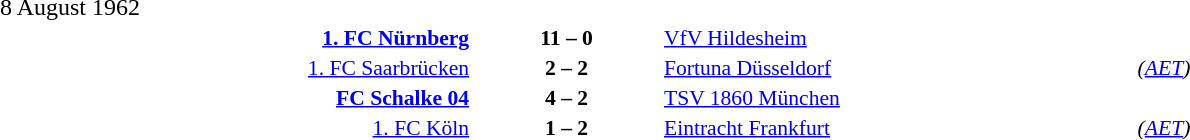<table width=100% cellspacing=1>
<tr>
<th width=25%></th>
<th width=10%></th>
<th width=25%></th>
<th></th>
</tr>
<tr>
<td>8 August 1962</td>
</tr>
<tr style=font-size:90%>
<td align=right><strong><a href='#'>1. FC Nürnberg</a></strong></td>
<td align=center><strong>11 – 0</strong></td>
<td><a href='#'>VfV Hildesheim</a></td>
</tr>
<tr style=font-size:90%>
<td align=right><a href='#'>1. FC Saarbrücken</a></td>
<td align=center><strong>2 – 2</strong></td>
<td><a href='#'>Fortuna Düsseldorf</a></td>
<td><em>(<a href='#'>AET</a>)</em></td>
</tr>
<tr style=font-size:90%>
<td align=right><strong><a href='#'>FC Schalke 04</a></strong></td>
<td align=center><strong>4 – 2</strong></td>
<td><a href='#'>TSV 1860 München</a></td>
</tr>
<tr style=font-size:90%>
<td align=right><a href='#'>1. FC Köln</a></td>
<td align=center><strong>1 – 2</strong></td>
<td><a href='#'>Eintracht Frankfurt</a></td>
<td><em>(<a href='#'>AET</a>)</em></td>
</tr>
</table>
